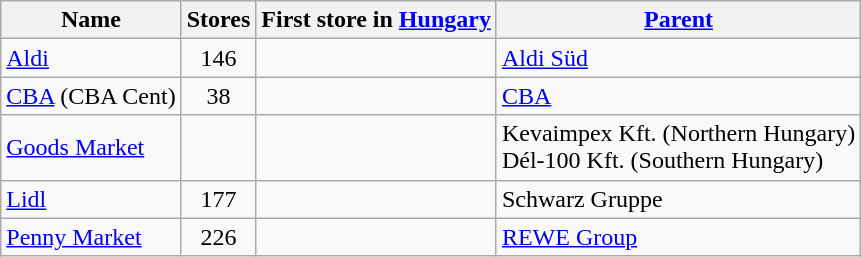<table class="wikitable sortable">
<tr>
<th>Name</th>
<th>Stores</th>
<th>First store in <a href='#'>Hungary</a></th>
<th><a href='#'>Parent</a></th>
</tr>
<tr>
<td><a href='#'>Aldi</a></td>
<td style="text-align:center;">146</td>
<td align=right></td>
<td><a href='#'>Aldi Süd</a></td>
</tr>
<tr>
<td><a href='#'>CBA</a> (CBA Cent)</td>
<td style="text-align:center;">38</td>
<td align=right></td>
<td><a href='#'>CBA</a></td>
</tr>
<tr>
<td><a href='#'>Goods Market</a></td>
<td></td>
<td></td>
<td>Kevaimpex Kft. (Northern Hungary)<br>Dél-100 Kft. (Southern Hungary)</td>
</tr>
<tr>
<td><a href='#'>Lidl</a></td>
<td style="text-align:center;">177</td>
<td align=right></td>
<td>Schwarz Gruppe</td>
</tr>
<tr>
<td><a href='#'>Penny Market</a></td>
<td style="text-align:center;">226</td>
<td align=right></td>
<td><a href='#'>REWE Group</a></td>
</tr>
</table>
